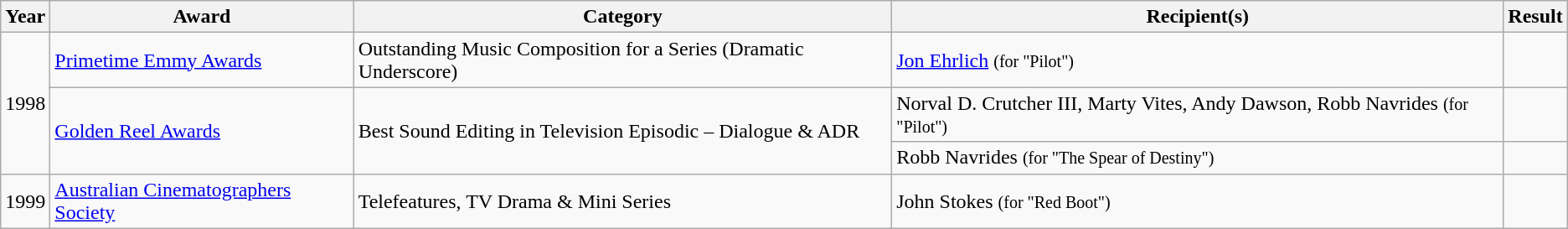<table class="wikitable">
<tr>
<th>Year</th>
<th>Award</th>
<th>Category</th>
<th>Recipient(s)</th>
<th>Result</th>
</tr>
<tr>
<td rowspan="3">1998</td>
<td><a href='#'>Primetime Emmy Awards</a></td>
<td>Outstanding Music Composition for a Series (Dramatic Underscore)</td>
<td><a href='#'>Jon Ehrlich</a> <small>(for "Pilot")</small></td>
<td></td>
</tr>
<tr>
<td rowspan="2"><a href='#'>Golden Reel Awards</a></td>
<td rowspan="2">Best Sound Editing in Television Episodic – Dialogue & ADR</td>
<td>Norval D. Crutcher III, Marty Vites, Andy Dawson, Robb Navrides <small>(for "Pilot")</small></td>
<td></td>
</tr>
<tr>
<td>Robb Navrides <small>(for "The Spear of Destiny")</small></td>
<td></td>
</tr>
<tr>
<td>1999</td>
<td><a href='#'>Australian Cinematographers Society</a></td>
<td>Telefeatures, TV Drama & Mini Series</td>
<td>John Stokes <small>(for "Red Boot")</small></td>
<td></td>
</tr>
</table>
